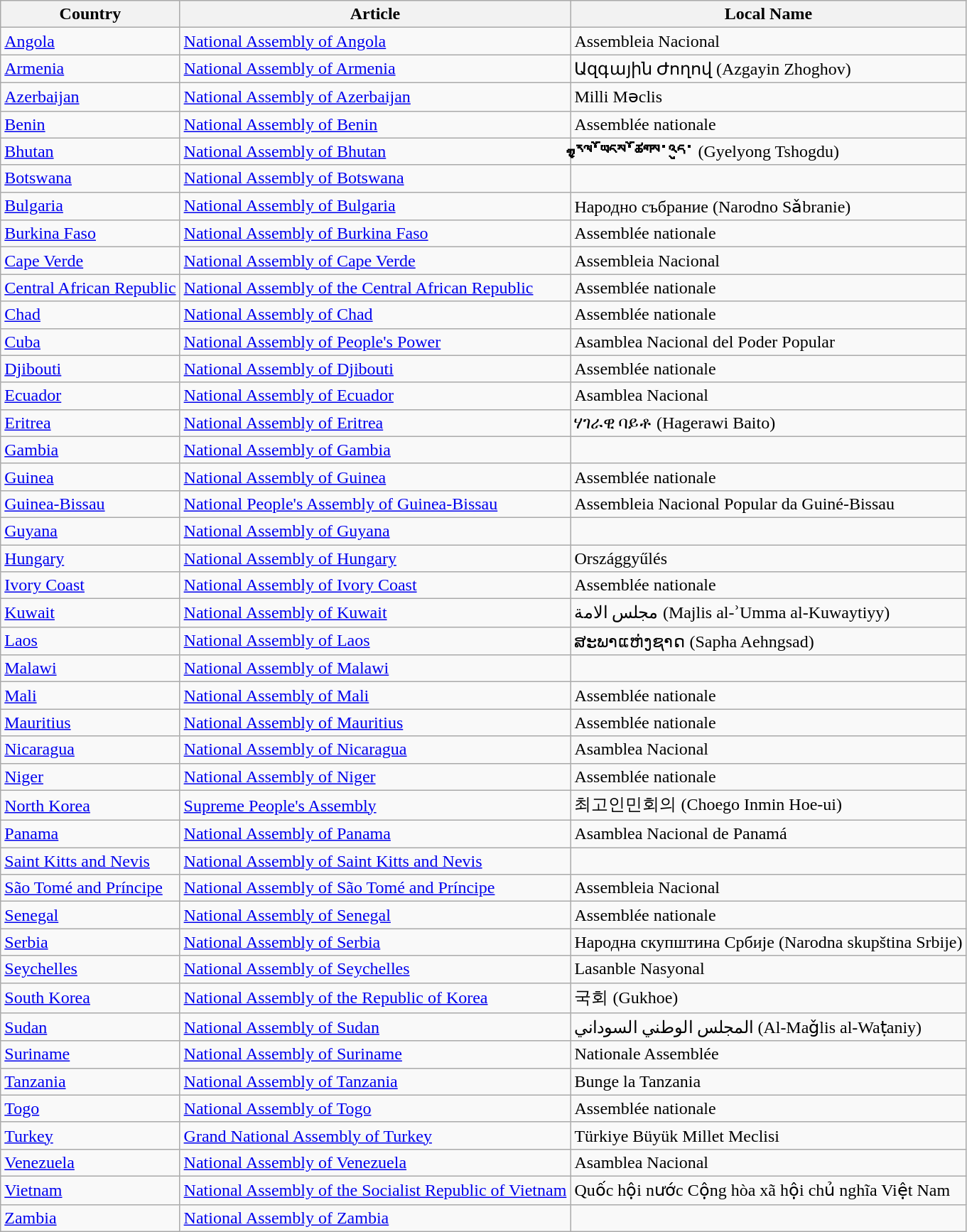<table class="wikitable">
<tr>
<th>Country</th>
<th>Article</th>
<th>Local Name</th>
</tr>
<tr>
<td><a href='#'>Angola</a></td>
<td><a href='#'>National Assembly of Angola</a></td>
<td>Assembleia Nacional</td>
</tr>
<tr>
<td><a href='#'>Armenia</a></td>
<td><a href='#'>National Assembly of Armenia</a></td>
<td>Ազգային Ժողով (Azgayin Zhoghov)</td>
</tr>
<tr>
<td><a href='#'>Azerbaijan</a></td>
<td><a href='#'>National Assembly of Azerbaijan</a></td>
<td>Milli Məclis</td>
</tr>
<tr>
<td><a href='#'>Benin</a></td>
<td><a href='#'>National Assembly of Benin</a></td>
<td>Assemblée nationale</td>
</tr>
<tr>
<td><a href='#'>Bhutan</a></td>
<td><a href='#'>National Assembly of Bhutan</a></td>
<td><strong>རྒྱལ་ཡོངས་ཚོགས་འདུ་</strong> (Gyelyong Tshogdu)</td>
</tr>
<tr>
<td><a href='#'>Botswana</a></td>
<td><a href='#'>National Assembly of Botswana</a></td>
<td></td>
</tr>
<tr>
<td><a href='#'>Bulgaria</a></td>
<td><a href='#'>National Assembly of Bulgaria</a></td>
<td>Народно събрание (Narodno Sǎbranie)</td>
</tr>
<tr>
<td><a href='#'>Burkina Faso</a></td>
<td><a href='#'>National Assembly of Burkina Faso</a></td>
<td>Assemblée nationale</td>
</tr>
<tr>
<td><a href='#'>Cape Verde</a></td>
<td><a href='#'>National Assembly of Cape Verde</a></td>
<td>Assembleia Nacional</td>
</tr>
<tr>
<td><a href='#'>Central African Republic</a></td>
<td><a href='#'>National Assembly of the Central African Republic</a></td>
<td>Assemblée nationale</td>
</tr>
<tr>
<td><a href='#'>Chad</a></td>
<td><a href='#'>National Assembly of Chad</a></td>
<td>Assemblée nationale</td>
</tr>
<tr>
<td><a href='#'>Cuba</a></td>
<td><a href='#'>National Assembly of People's Power</a></td>
<td>Asamblea Nacional del Poder Popular</td>
</tr>
<tr>
<td><a href='#'>Djibouti</a></td>
<td><a href='#'>National Assembly of Djibouti</a></td>
<td>Assemblée nationale</td>
</tr>
<tr>
<td><a href='#'>Ecuador</a></td>
<td><a href='#'>National Assembly of Ecuador</a></td>
<td>Asamblea Nacional</td>
</tr>
<tr>
<td><a href='#'>Eritrea</a></td>
<td><a href='#'>National Assembly of Eritrea</a></td>
<td>ሃገራዊ ባይቶ (Hagerawi Baito)</td>
</tr>
<tr>
<td><a href='#'>Gambia</a></td>
<td><a href='#'>National Assembly of Gambia</a></td>
<td></td>
</tr>
<tr>
<td><a href='#'>Guinea</a></td>
<td><a href='#'>National Assembly of Guinea</a></td>
<td>Assemblée nationale</td>
</tr>
<tr>
<td><a href='#'>Guinea-Bissau</a></td>
<td><a href='#'>National People's Assembly of Guinea-Bissau</a></td>
<td>Assembleia Nacional Popular da Guiné-Bissau</td>
</tr>
<tr>
<td><a href='#'>Guyana</a></td>
<td><a href='#'>National Assembly of Guyana</a></td>
<td></td>
</tr>
<tr>
<td><a href='#'>Hungary</a></td>
<td><a href='#'>National Assembly of Hungary</a></td>
<td>Országgyűlés</td>
</tr>
<tr>
<td><a href='#'>Ivory Coast</a></td>
<td><a href='#'>National Assembly of Ivory Coast</a></td>
<td>Assemblée nationale</td>
</tr>
<tr>
<td><a href='#'>Kuwait</a></td>
<td><a href='#'>National Assembly of Kuwait</a></td>
<td>مجلس الامة (Majlis al-ʾUmma al-Kuwaytiyy)</td>
</tr>
<tr>
<td><a href='#'>Laos</a></td>
<td><a href='#'>National Assembly of Laos</a></td>
<td>ສະພາແຫ່ງຊາດ (Sapha Aehngsad)</td>
</tr>
<tr>
<td><a href='#'>Malawi</a></td>
<td><a href='#'>National Assembly of Malawi</a></td>
<td></td>
</tr>
<tr>
<td><a href='#'>Mali</a></td>
<td><a href='#'>National Assembly of Mali</a></td>
<td>Assemblée nationale</td>
</tr>
<tr>
<td><a href='#'>Mauritius</a></td>
<td><a href='#'>National Assembly of Mauritius</a></td>
<td>Assemblée nationale</td>
</tr>
<tr>
<td><a href='#'>Nicaragua</a></td>
<td><a href='#'>National Assembly of Nicaragua</a></td>
<td>Asamblea Nacional</td>
</tr>
<tr>
<td><a href='#'>Niger</a></td>
<td><a href='#'>National Assembly of Niger</a></td>
<td>Assemblée nationale</td>
</tr>
<tr>
<td><a href='#'>North Korea</a></td>
<td><a href='#'>Supreme People's Assembly</a></td>
<td>최고인민회의 (Choego Inmin Hoe-ui)</td>
</tr>
<tr>
<td><a href='#'>Panama</a></td>
<td><a href='#'>National Assembly of Panama</a></td>
<td>Asamblea Nacional de Panamá</td>
</tr>
<tr>
<td><a href='#'>Saint Kitts and Nevis</a></td>
<td><a href='#'>National Assembly of Saint Kitts and Nevis</a></td>
<td></td>
</tr>
<tr>
<td><a href='#'>São Tomé and Príncipe</a></td>
<td><a href='#'>National Assembly of São Tomé and Príncipe</a></td>
<td>Assembleia Nacional</td>
</tr>
<tr>
<td><a href='#'>Senegal</a></td>
<td><a href='#'>National Assembly of Senegal</a></td>
<td>Assemblée nationale</td>
</tr>
<tr>
<td><a href='#'>Serbia</a></td>
<td><a href='#'>National Assembly of Serbia</a></td>
<td>Народна скупштина Србије (Narodna skupština Srbije)</td>
</tr>
<tr>
<td><a href='#'>Seychelles</a></td>
<td><a href='#'>National Assembly of Seychelles</a></td>
<td>Lasanble Nasyonal</td>
</tr>
<tr>
<td><a href='#'>South Korea</a></td>
<td><a href='#'>National Assembly of the Republic of Korea</a></td>
<td>국회 (Gukhoe)</td>
</tr>
<tr>
<td><a href='#'>Sudan</a></td>
<td><a href='#'>National Assembly of Sudan</a></td>
<td>المجلس الوطني السوداني (Al-Maǧlis al-Waṭaniy)</td>
</tr>
<tr>
<td><a href='#'>Suriname</a></td>
<td><a href='#'>National Assembly of Suriname</a></td>
<td>Nationale Assemblée</td>
</tr>
<tr>
<td><a href='#'>Tanzania</a></td>
<td><a href='#'>National Assembly of Tanzania</a></td>
<td>Bunge la Tanzania</td>
</tr>
<tr>
<td><a href='#'>Togo</a></td>
<td><a href='#'>National Assembly of Togo</a></td>
<td>Assemblée nationale</td>
</tr>
<tr>
<td><a href='#'>Turkey</a></td>
<td><a href='#'>Grand National Assembly of Turkey</a></td>
<td>Türkiye Büyük Millet Meclisi</td>
</tr>
<tr>
<td><a href='#'>Venezuela</a></td>
<td><a href='#'>National Assembly of Venezuela</a></td>
<td>Asamblea Nacional</td>
</tr>
<tr>
<td><a href='#'>Vietnam</a></td>
<td><a href='#'>National Assembly of the Socialist Republic of Vietnam</a></td>
<td>Quốc hội nước Cộng hòa xã hội chủ nghĩa Việt Nam</td>
</tr>
<tr>
<td><a href='#'>Zambia</a></td>
<td><a href='#'>National Assembly of Zambia</a></td>
<td></td>
</tr>
</table>
